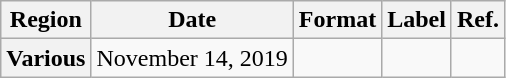<table class="wikitable plainrowheaders">
<tr>
<th>Region</th>
<th>Date</th>
<th>Format</th>
<th>Label</th>
<th>Ref.</th>
</tr>
<tr>
<th scope="row">Various</th>
<td>November 14, 2019</td>
<td></td>
<td></td>
<td></td>
</tr>
</table>
